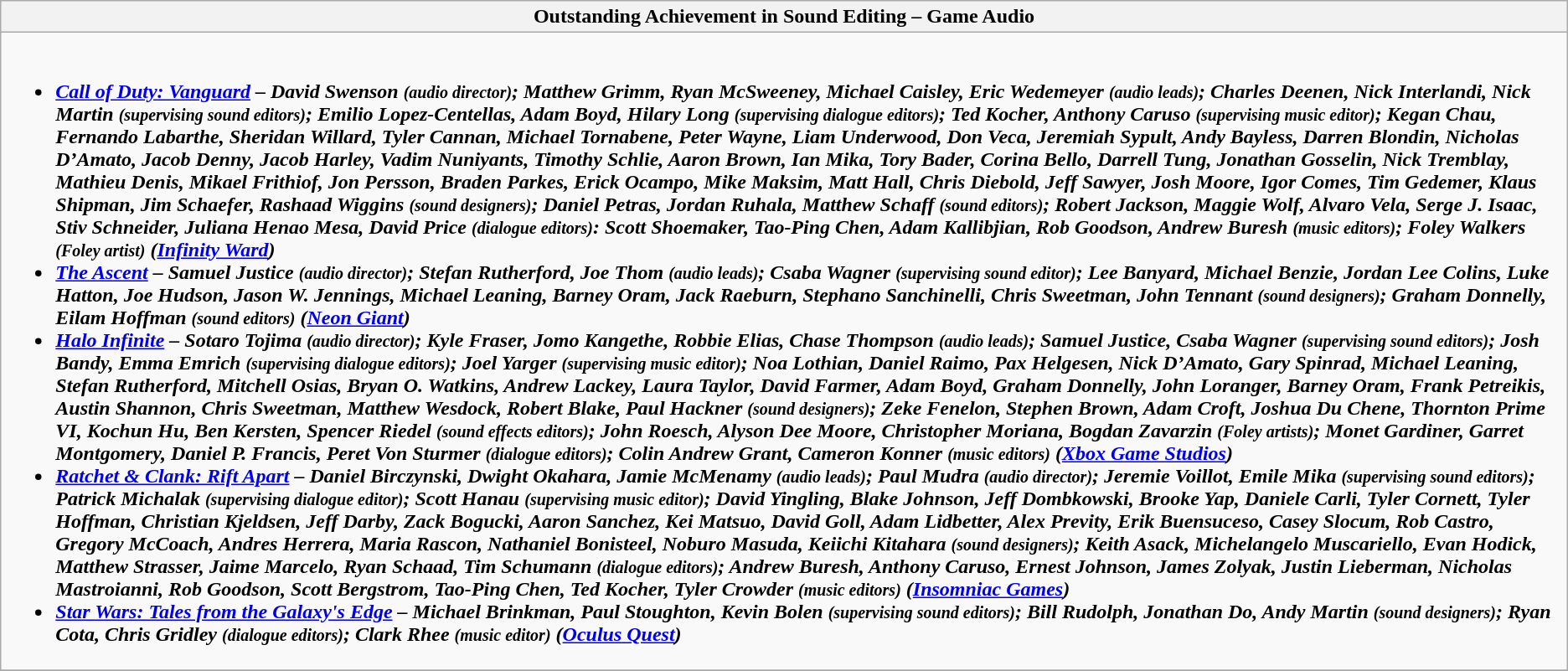<table class=wikitable style="width=100%">
<tr>
<th colspan="2" style="width=50%">Outstanding Achievement in Sound Editing – Game Audio</th>
</tr>
<tr>
<td colspan="2" valign="top"><br><ul><li><strong><em><a href='#'>Call of Duty: Vanguard</a><em> – David Swenson <small>(audio director)</small>; Matthew Grimm, Ryan McSweeney, Michael Caisley, Eric Wedemeyer <small>(audio leads)</small>; Charles Deenen, Nick Interlandi, Nick Martin <small>(supervising sound editors)</small>; Emilio Lopez-Centellas, Adam Boyd, Hilary Long <small>(supervising dialogue editors)</small>; Ted Kocher, Anthony Caruso <small>(supervising music editor)</small>; Kegan Chau, Fernando Labarthe, Sheridan Willard, Tyler Cannan, Michael Tornabene, Peter Wayne, Liam Underwood, Don Veca, Jeremiah Sypult, Andy Bayless, Darren Blondin, Nicholas D’Amato, Jacob Denny, Jacob Harley, Vadim Nuniyants, Timothy Schlie, Aaron Brown, Ian Mika, Tory Bader, Corina Bello, Darrell Tung, Jonathan Gosselin, Nick Tremblay, Mathieu Denis, Mikael Frithiof, Jon Persson, Braden Parkes, Erick Ocampo, Mike Maksim, Matt Hall, Chris Diebold, Jeff Sawyer, Josh Moore, Igor Comes, Tim Gedemer, Klaus Shipman, Jim Schaefer, Rashaad Wiggins <small>(sound designers)</small>; Daniel Petras, Jordan Ruhala, Matthew Schaff <small>(sound editors)</small>; Robert Jackson, Maggie Wolf, Alvaro Vela, Serge J. Isaac, Stiv Schneider, Juliana Henao Mesa, David Price <small>(dialogue editors)</small>: Scott Shoemaker, Tao-Ping Chen, Adam Kallibjian, Rob Goodson, Andrew Buresh <small>(music editors)</small>; Foley Walkers <small>(Foley artist)</small> (<a href='#'>Infinity Ward</a>)<strong></li><li></em><a href='#'>The Ascent</a><em> – Samuel Justice <small>(audio director)</small>; Stefan Rutherford, Joe Thom <small>(audio leads)</small>; Csaba Wagner <small>(supervising sound editor)</small>; Lee Banyard, Michael Benzie, Jordan Lee Colins, Luke Hatton, Joe Hudson, Jason W. Jennings, Michael Leaning, Barney Oram, Jack Raeburn, Stephano Sanchinelli, Chris Sweetman, John Tennant <small>(sound designers)</small>; Graham Donnelly, Eilam Hoffman <small>(sound editors)</small> (<a href='#'>Neon Giant</a>)</li><li></em><a href='#'>Halo Infinite</a><em> – Sotaro Tojima <small>(audio director)</small>; Kyle Fraser, Jomo Kangethe, Robbie Elias, Chase Thompson <small>(audio leads)</small>; Samuel Justice, Csaba Wagner <small>(supervising sound editors)</small>; Josh Bandy, Emma Emrich <small>(supervising dialogue editors)</small>; Joel Yarger <small>(supervising music editor)</small>; Noa Lothian, Daniel Raimo, Pax Helgesen, Nick D’Amato, Gary Spinrad, Michael Leaning, Stefan Rutherford, Mitchell Osias, Bryan O. Watkins, Andrew Lackey, Laura Taylor, David Farmer, Adam Boyd, Graham Donnelly, John Loranger, Barney Oram, Frank Petreikis, Austin Shannon, Chris Sweetman, Matthew Wesdock, Robert Blake, Paul Hackner <small>(sound designers)</small>; Zeke Fenelon, Stephen Brown, Adam Croft, Joshua Du Chene, Thornton Prime VI, Kochun Hu, Ben Kersten, Spencer Riedel <small>(sound effects editors)</small>; John Roesch, Alyson Dee Moore, Christopher Moriana, Bogdan Zavarzin <small>(Foley artists)</small>; Monet Gardiner, Garret Montgomery, Daniel P. Francis, Peret Von Sturmer <small>(dialogue editors)</small>; Colin Andrew Grant, Cameron Konner <small>(music editors)</small> (<a href='#'>Xbox Game Studios</a>)</li><li></em><a href='#'>Ratchet & Clank: Rift Apart</a><em> – Daniel Birczynski, Dwight Okahara, Jamie McMenamy <small>(audio leads)</small>; Paul Mudra <small>(audio director)</small>; Jeremie Voillot, Emile Mika <small>(supervising sound editors)</small>; Patrick Michalak <small>(supervising dialogue editor)</small>; Scott Hanau <small>(supervising music editor)</small>; David Yingling, Blake Johnson, Jeff Dombkowski, Brooke Yap, Daniele Carli, Tyler Cornett, Tyler Hoffman, Christian Kjeldsen, Jeff Darby, Zack Bogucki, Aaron Sanchez, Kei Matsuo, David Goll, Adam Lidbetter, Alex Previty, Erik Buensuceso, Casey Slocum, Rob Castro, Gregory McCoach, Andres Herrera, Maria Rascon, Nathaniel Bonisteel, Noburo Masuda, Keiichi Kitahara <small>(sound designers)</small>; Keith Asack, Michelangelo Muscariello, Evan Hodick, Matthew Strasser, Jaime Marcelo, Ryan Schaad, Tim Schumann <small>(dialogue editors)</small>; Andrew Buresh, Anthony Caruso, Ernest Johnson, James Zolyak, Justin Lieberman, Nicholas Mastroianni, Rob Goodson, Scott Bergstrom, Tao-Ping Chen, Ted Kocher, Tyler Crowder <small>(music editors)</small> (<a href='#'>Insomniac Games</a>)</li><li></em><a href='#'>Star Wars: Tales from the Galaxy's Edge</a><em> – Michael Brinkman, Paul Stoughton, Kevin Bolen <small>(supervising sound editors)</small>; Bill Rudolph, Jonathan Do, Andy Martin <small>(sound designers)</small>; Ryan Cota, Chris Gridley <small>(dialogue editors)</small>; Clark Rhee <small>(music editor)</small> (<a href='#'>Oculus Quest</a>)</li></ul></td>
</tr>
<tr>
</tr>
</table>
